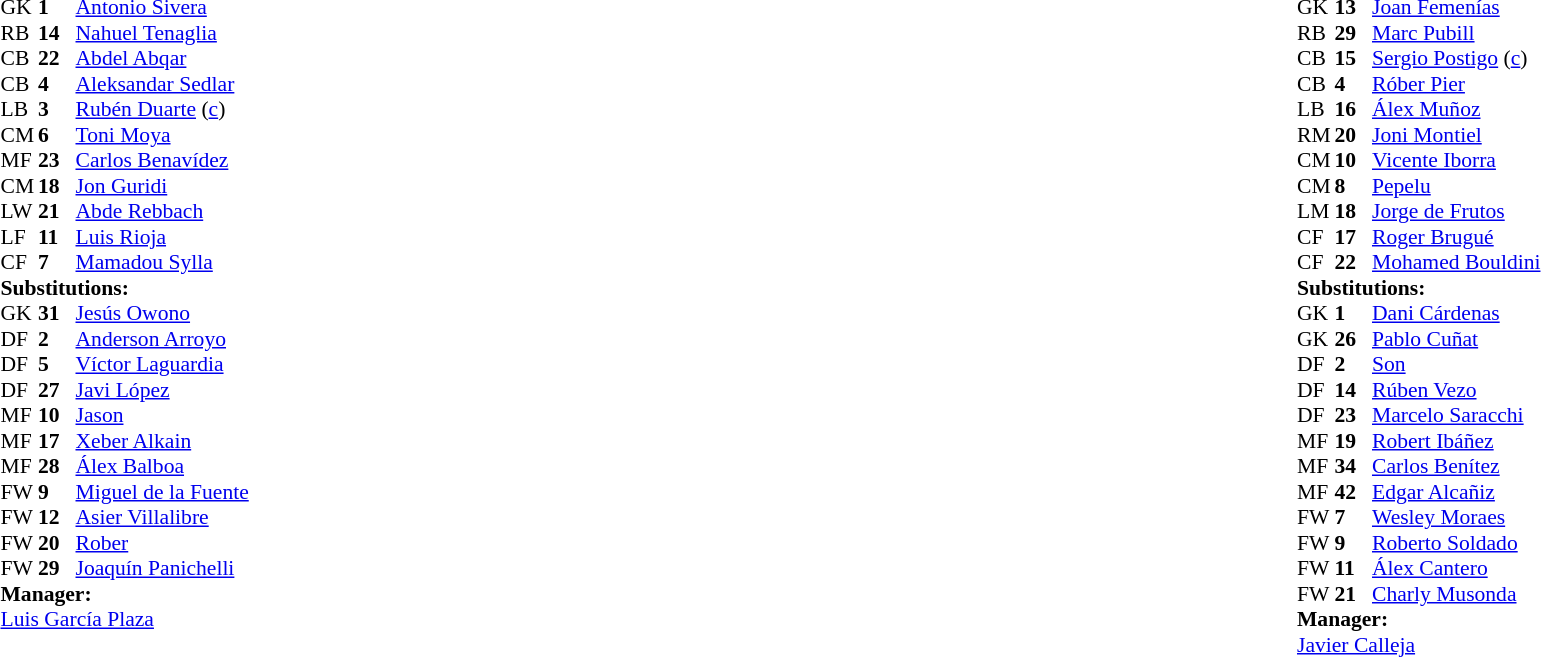<table width="100%">
<tr>
<td valign="top" width="50%"><br><table style="font-size: 90%" cellspacing="0" cellpadding="0">
<tr>
<th width="25"></th>
<th width="25"></th>
</tr>
<tr>
<td>GK</td>
<td><strong>1</strong></td>
<td> <a href='#'>Antonio Sivera</a></td>
</tr>
<tr>
<td>RB</td>
<td><strong>14</strong></td>
<td> <a href='#'>Nahuel Tenaglia</a></td>
</tr>
<tr>
<td>CB</td>
<td><strong>22</strong></td>
<td> <a href='#'>Abdel Abqar</a></td>
<td></td>
</tr>
<tr>
<td>CB</td>
<td><strong>4</strong></td>
<td> <a href='#'>Aleksandar Sedlar</a></td>
<td></td>
<td></td>
</tr>
<tr>
<td>LB</td>
<td><strong>3</strong></td>
<td> <a href='#'>Rubén Duarte</a> (<a href='#'>c</a>)</td>
</tr>
<tr>
<td>CM</td>
<td><strong>6</strong></td>
<td> <a href='#'>Toni Moya</a></td>
</tr>
<tr>
<td>MF</td>
<td><strong>23</strong></td>
<td> <a href='#'>Carlos Benavídez</a></td>
</tr>
<tr>
<td>CM</td>
<td><strong>18</strong></td>
<td> <a href='#'>Jon Guridi</a></td>
<td></td>
<td></td>
</tr>
<tr>
<td>LW</td>
<td><strong>21</strong></td>
<td> <a href='#'>Abde Rebbach</a></td>
<td></td>
<td></td>
</tr>
<tr>
<td>LF</td>
<td><strong>11</strong></td>
<td> <a href='#'>Luis Rioja</a></td>
</tr>
<tr>
<td>CF</td>
<td><strong>7</strong></td>
<td> <a href='#'>Mamadou Sylla</a></td>
<td></td>
<td></td>
</tr>
<tr>
<td colspan=3><strong>Substitutions:</strong></td>
</tr>
<tr>
<td>GK</td>
<td><strong>31</strong></td>
<td> <a href='#'>Jesús Owono</a></td>
</tr>
<tr>
<td>DF</td>
<td><strong>2</strong></td>
<td> <a href='#'>Anderson Arroyo</a></td>
</tr>
<tr>
<td>DF</td>
<td><strong>5</strong></td>
<td> <a href='#'>Víctor Laguardia</a></td>
<td></td>
<td></td>
</tr>
<tr>
<td>DF</td>
<td><strong>27</strong></td>
<td> <a href='#'>Javi López</a></td>
</tr>
<tr>
<td>MF</td>
<td><strong>10</strong></td>
<td> <a href='#'>Jason</a></td>
</tr>
<tr>
<td>MF</td>
<td><strong>17</strong></td>
<td> <a href='#'>Xeber Alkain</a></td>
<td></td>
<td></td>
</tr>
<tr>
<td>MF</td>
<td><strong>28</strong></td>
<td> <a href='#'>Álex Balboa</a></td>
</tr>
<tr>
<td>FW</td>
<td><strong>9</strong></td>
<td> <a href='#'>Miguel de la Fuente</a></td>
</tr>
<tr>
<td>FW</td>
<td><strong>12</strong></td>
<td> <a href='#'>Asier Villalibre</a></td>
<td></td>
<td></td>
</tr>
<tr>
<td>FW</td>
<td><strong>20</strong></td>
<td> <a href='#'>Rober</a></td>
<td></td>
<td></td>
</tr>
<tr>
<td>FW</td>
<td><strong>29</strong></td>
<td> <a href='#'>Joaquín Panichelli</a></td>
</tr>
<tr>
<td colspan=3><strong>Manager:</strong></td>
</tr>
<tr>
<td colspan=3> <a href='#'>Luis García Plaza</a></td>
</tr>
</table>
</td>
<td valign="top"></td>
<td valign="top" width="50%"><br><table style="font-size: 90%" cellspacing="0" cellpadding="0" align="center">
<tr>
<th width=25></th>
<th width=25></th>
</tr>
<tr>
<td>GK</td>
<td><strong>13</strong></td>
<td> <a href='#'>Joan Femenías</a></td>
</tr>
<tr>
<td>RB</td>
<td><strong>29</strong></td>
<td> <a href='#'>Marc Pubill</a></td>
<td></td>
<td></td>
</tr>
<tr>
<td>CB</td>
<td><strong>15</strong></td>
<td> <a href='#'>Sergio Postigo</a> (<a href='#'>c</a>)</td>
<td></td>
</tr>
<tr>
<td>CB</td>
<td><strong>4</strong></td>
<td> <a href='#'>Róber Pier</a></td>
</tr>
<tr>
<td>LB</td>
<td><strong>16</strong></td>
<td> <a href='#'>Álex Muñoz</a></td>
<td></td>
<td></td>
</tr>
<tr>
<td>RM</td>
<td><strong>20</strong></td>
<td> <a href='#'>Joni Montiel</a></td>
<td></td>
<td></td>
</tr>
<tr>
<td>CM</td>
<td><strong>10</strong></td>
<td> <a href='#'>Vicente Iborra</a></td>
</tr>
<tr>
<td>CM</td>
<td><strong>8</strong></td>
<td> <a href='#'>Pepelu</a></td>
</tr>
<tr>
<td>LM</td>
<td><strong>18</strong></td>
<td> <a href='#'>Jorge de Frutos</a></td>
</tr>
<tr>
<td>CF</td>
<td><strong>17</strong></td>
<td> <a href='#'>Roger Brugué</a></td>
<td></td>
<td></td>
</tr>
<tr>
<td>CF</td>
<td><strong>22</strong></td>
<td> <a href='#'>Mohamed Bouldini</a></td>
<td></td>
<td></td>
</tr>
<tr>
<td colspan=3><strong>Substitutions:</strong></td>
</tr>
<tr>
<td>GK</td>
<td><strong>1</strong></td>
<td> <a href='#'>Dani Cárdenas</a></td>
</tr>
<tr>
<td>GK</td>
<td><strong>26</strong></td>
<td> <a href='#'>Pablo Cuñat</a></td>
</tr>
<tr>
<td>DF</td>
<td><strong>2</strong></td>
<td> <a href='#'>Son</a></td>
<td></td>
<td></td>
</tr>
<tr>
<td>DF</td>
<td><strong>14</strong></td>
<td> <a href='#'>Rúben Vezo</a></td>
<td></td>
<td></td>
</tr>
<tr>
<td>DF</td>
<td><strong>23</strong></td>
<td> <a href='#'>Marcelo Saracchi</a></td>
<td></td>
<td></td>
</tr>
<tr>
<td>MF</td>
<td><strong>19</strong></td>
<td> <a href='#'>Robert Ibáñez</a></td>
</tr>
<tr>
<td>MF</td>
<td><strong>34</strong></td>
<td> <a href='#'>Carlos Benítez</a></td>
</tr>
<tr>
<td>MF</td>
<td><strong>42</strong></td>
<td> <a href='#'>Edgar Alcañiz</a></td>
</tr>
<tr>
<td>FW</td>
<td><strong>7</strong></td>
<td> <a href='#'>Wesley Moraes</a></td>
<td></td>
<td></td>
</tr>
<tr>
<td>FW</td>
<td><strong>9</strong></td>
<td> <a href='#'>Roberto Soldado</a></td>
<td></td>
<td></td>
</tr>
<tr>
<td>FW</td>
<td><strong>11</strong></td>
<td> <a href='#'>Álex Cantero</a></td>
</tr>
<tr>
<td>FW</td>
<td><strong>21</strong></td>
<td> <a href='#'>Charly Musonda</a></td>
</tr>
<tr>
<td colspan=3><strong>Manager:</strong></td>
</tr>
<tr>
<td colspan=3> <a href='#'>Javier Calleja</a></td>
</tr>
</table>
</td>
</tr>
</table>
